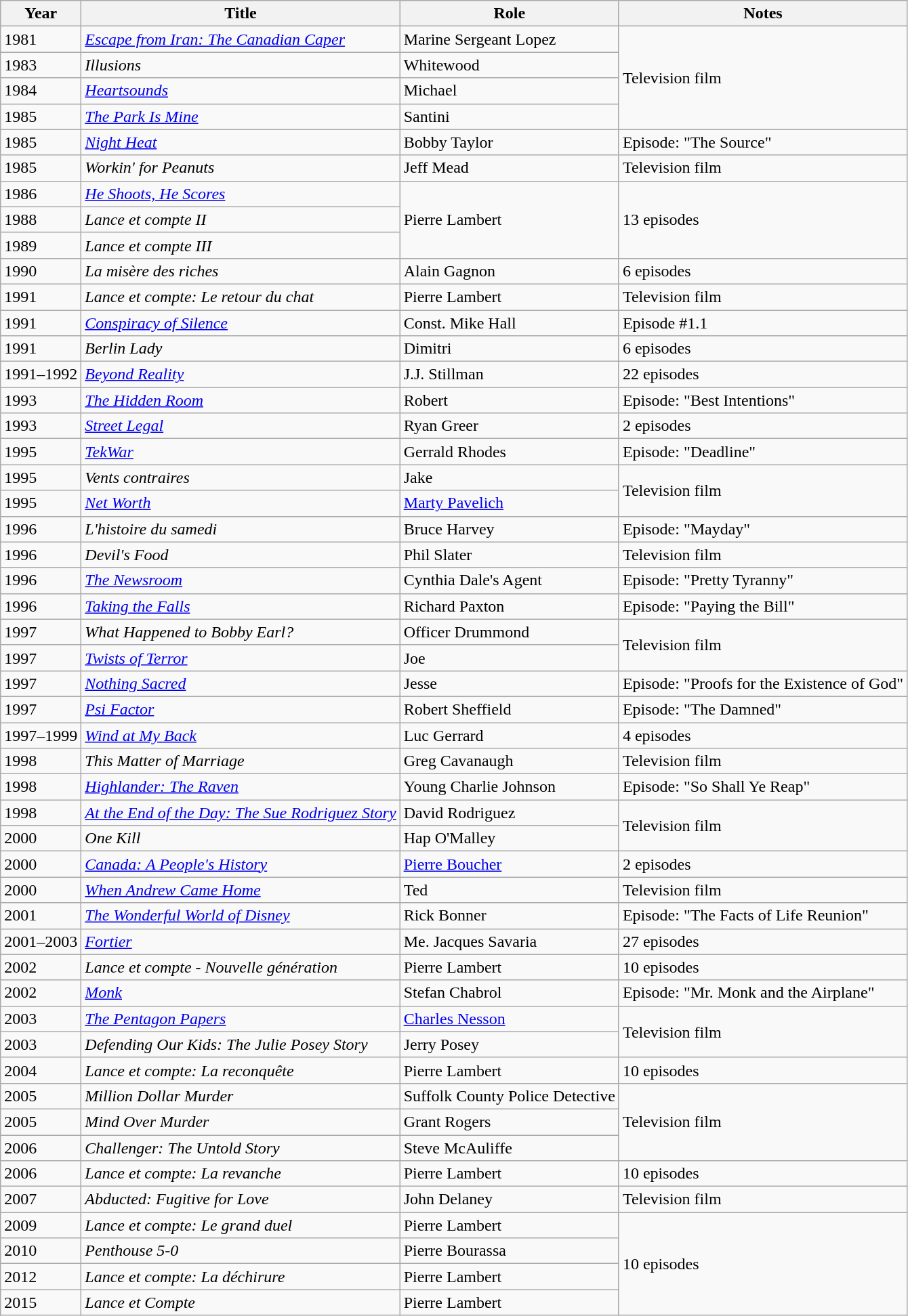<table class="wikitable sortable">
<tr>
<th>Year</th>
<th>Title</th>
<th>Role</th>
<th>Notes</th>
</tr>
<tr>
<td>1981</td>
<td><em><a href='#'>Escape from Iran: The Canadian Caper</a></em></td>
<td>Marine Sergeant Lopez</td>
<td rowspan="4">Television film</td>
</tr>
<tr>
<td>1983</td>
<td><em>Illusions</em></td>
<td>Whitewood</td>
</tr>
<tr>
<td>1984</td>
<td><em><a href='#'>Heartsounds</a></em></td>
<td>Michael</td>
</tr>
<tr>
<td>1985</td>
<td><a href='#'><em>The Park Is Mine</em></a></td>
<td>Santini</td>
</tr>
<tr>
<td>1985</td>
<td><em><a href='#'>Night Heat</a></em></td>
<td>Bobby Taylor</td>
<td>Episode: "The Source"</td>
</tr>
<tr>
<td>1985</td>
<td><em>Workin' for Peanuts</em></td>
<td>Jeff Mead</td>
<td>Television film</td>
</tr>
<tr>
<td>1986</td>
<td><em><a href='#'>He Shoots, He Scores</a></em></td>
<td rowspan="3">Pierre Lambert</td>
<td rowspan="3">13 episodes</td>
</tr>
<tr>
<td>1988</td>
<td><em>Lance et compte II</em></td>
</tr>
<tr>
<td>1989</td>
<td><em>Lance et compte III</em></td>
</tr>
<tr>
<td>1990</td>
<td><em>La misère des riches</em></td>
<td>Alain Gagnon</td>
<td>6 episodes</td>
</tr>
<tr>
<td>1991</td>
<td><em>Lance et compte: Le retour du chat</em></td>
<td>Pierre Lambert</td>
<td>Television film</td>
</tr>
<tr>
<td>1991</td>
<td><a href='#'><em>Conspiracy of Silence</em></a></td>
<td>Const. Mike Hall</td>
<td>Episode #1.1</td>
</tr>
<tr>
<td>1991</td>
<td><em>Berlin Lady</em></td>
<td>Dimitri</td>
<td>6 episodes</td>
</tr>
<tr>
<td>1991–1992</td>
<td><a href='#'><em>Beyond Reality</em></a></td>
<td>J.J. Stillman</td>
<td>22 episodes</td>
</tr>
<tr>
<td>1993</td>
<td><a href='#'><em>The Hidden Room</em></a></td>
<td>Robert</td>
<td>Episode: "Best Intentions"</td>
</tr>
<tr>
<td>1993</td>
<td><a href='#'><em>Street Legal</em></a></td>
<td>Ryan Greer</td>
<td>2 episodes</td>
</tr>
<tr>
<td>1995</td>
<td><a href='#'><em>TekWar</em></a></td>
<td>Gerrald Rhodes</td>
<td>Episode: "Deadline"</td>
</tr>
<tr>
<td>1995</td>
<td><em>Vents contraires</em></td>
<td>Jake</td>
<td rowspan="2">Television film</td>
</tr>
<tr>
<td>1995</td>
<td><a href='#'><em>Net Worth</em></a></td>
<td><a href='#'>Marty Pavelich</a></td>
</tr>
<tr>
<td>1996</td>
<td><em>L'histoire du samedi</em></td>
<td>Bruce Harvey</td>
<td>Episode: "Mayday"</td>
</tr>
<tr>
<td>1996</td>
<td><em>Devil's Food</em></td>
<td>Phil Slater</td>
<td>Television film</td>
</tr>
<tr>
<td>1996</td>
<td><a href='#'><em>The Newsroom</em></a></td>
<td>Cynthia Dale's Agent</td>
<td>Episode: "Pretty Tyranny"</td>
</tr>
<tr>
<td>1996</td>
<td><em><a href='#'>Taking the Falls</a></em></td>
<td>Richard Paxton</td>
<td>Episode: "Paying the Bill"</td>
</tr>
<tr>
<td>1997</td>
<td><em>What Happened to Bobby Earl?</em></td>
<td>Officer Drummond</td>
<td rowspan="2">Television film</td>
</tr>
<tr>
<td>1997</td>
<td><em><a href='#'>Twists of Terror</a></em></td>
<td>Joe</td>
</tr>
<tr>
<td>1997</td>
<td><a href='#'><em>Nothing Sacred</em></a></td>
<td>Jesse</td>
<td>Episode: "Proofs for the Existence of God"</td>
</tr>
<tr>
<td>1997</td>
<td><em><a href='#'>Psi Factor</a></em></td>
<td>Robert Sheffield</td>
<td>Episode: "The Damned"</td>
</tr>
<tr>
<td>1997–1999</td>
<td><em><a href='#'>Wind at My Back</a></em></td>
<td>Luc Gerrard</td>
<td>4 episodes</td>
</tr>
<tr>
<td>1998</td>
<td><em>This Matter of Marriage</em></td>
<td>Greg Cavanaugh</td>
<td>Television film</td>
</tr>
<tr>
<td>1998</td>
<td><em><a href='#'>Highlander: The Raven</a></em></td>
<td>Young Charlie Johnson</td>
<td>Episode: "So Shall Ye Reap"</td>
</tr>
<tr>
<td>1998</td>
<td><em><a href='#'>At the End of the Day: The Sue Rodriguez Story</a></em></td>
<td>David Rodriguez</td>
<td rowspan="2">Television film</td>
</tr>
<tr>
<td>2000</td>
<td><em>One Kill</em></td>
<td>Hap O'Malley</td>
</tr>
<tr>
<td>2000</td>
<td><em><a href='#'>Canada: A People's History</a></em></td>
<td><a href='#'>Pierre Boucher</a></td>
<td>2 episodes</td>
</tr>
<tr>
<td>2000</td>
<td><em><a href='#'>When Andrew Came Home</a></em></td>
<td>Ted</td>
<td>Television film</td>
</tr>
<tr>
<td>2001</td>
<td><em><a href='#'>The Wonderful World of Disney</a></em></td>
<td>Rick Bonner</td>
<td>Episode: "The Facts of Life Reunion"</td>
</tr>
<tr>
<td>2001–2003</td>
<td><a href='#'><em>Fortier</em></a></td>
<td>Me. Jacques Savaria</td>
<td>27 episodes</td>
</tr>
<tr>
<td>2002</td>
<td><em>Lance et compte - Nouvelle génération</em></td>
<td>Pierre Lambert</td>
<td>10 episodes</td>
</tr>
<tr>
<td>2002</td>
<td><a href='#'><em>Monk</em></a></td>
<td>Stefan Chabrol</td>
<td>Episode: "Mr. Monk and the Airplane"</td>
</tr>
<tr>
<td>2003</td>
<td><a href='#'><em>The Pentagon Papers</em></a></td>
<td><a href='#'>Charles Nesson</a></td>
<td rowspan="2">Television film</td>
</tr>
<tr>
<td>2003</td>
<td><em>Defending Our Kids: The Julie Posey Story</em></td>
<td>Jerry Posey</td>
</tr>
<tr>
<td>2004</td>
<td><em>Lance et compte: La reconquête</em></td>
<td>Pierre Lambert</td>
<td>10 episodes</td>
</tr>
<tr>
<td>2005</td>
<td><em>Million Dollar Murder</em></td>
<td>Suffolk County Police Detective</td>
<td rowspan="3">Television film</td>
</tr>
<tr>
<td>2005</td>
<td><em>Mind Over Murder</em></td>
<td>Grant Rogers</td>
</tr>
<tr>
<td>2006</td>
<td><em>Challenger: The Untold Story</em></td>
<td>Steve McAuliffe</td>
</tr>
<tr>
<td>2006</td>
<td><em>Lance et compte: La revanche</em></td>
<td>Pierre Lambert</td>
<td>10 episodes</td>
</tr>
<tr>
<td>2007</td>
<td><em>Abducted: Fugitive for Love</em></td>
<td>John Delaney</td>
<td>Television film</td>
</tr>
<tr>
<td>2009</td>
<td><em>Lance et compte: Le grand duel</em></td>
<td>Pierre Lambert</td>
<td rowspan="4">10 episodes</td>
</tr>
<tr>
<td>2010</td>
<td><em>Penthouse 5-0</em></td>
<td>Pierre Bourassa</td>
</tr>
<tr>
<td>2012</td>
<td><em>Lance et compte: La déchirure</em></td>
<td>Pierre Lambert</td>
</tr>
<tr>
<td>2015</td>
<td><em>Lance et Compte</em></td>
<td>Pierre Lambert</td>
</tr>
</table>
